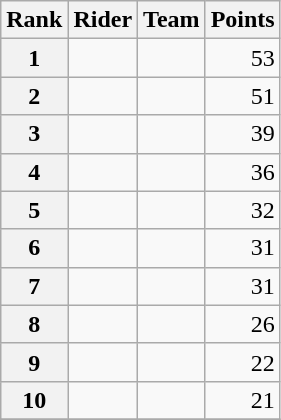<table class="wikitable">
<tr>
<th scope="col">Rank</th>
<th scope="col">Rider</th>
<th scope="col">Team</th>
<th scope="col">Points</th>
</tr>
<tr>
<th scope="row">1</th>
<td></td>
<td></td>
<td align="right">53</td>
</tr>
<tr>
<th scope="row">2</th>
<td> </td>
<td></td>
<td align="right">51</td>
</tr>
<tr>
<th scope="row">3</th>
<td></td>
<td></td>
<td align="right">39</td>
</tr>
<tr>
<th scope="row">4</th>
<td></td>
<td></td>
<td align="right">36</td>
</tr>
<tr>
<th scope="row">5</th>
<td> </td>
<td></td>
<td align="right">32</td>
</tr>
<tr>
<th scope="row">6</th>
<td></td>
<td></td>
<td align="right">31</td>
</tr>
<tr>
<th scope="row">7</th>
<td></td>
<td></td>
<td align="right">31</td>
</tr>
<tr>
<th scope="row">8</th>
<td></td>
<td></td>
<td align="right">26</td>
</tr>
<tr>
<th scope="row">9</th>
<td></td>
<td></td>
<td align="right">22</td>
</tr>
<tr>
<th scope="row">10</th>
<td></td>
<td></td>
<td align="right">21</td>
</tr>
<tr>
</tr>
</table>
